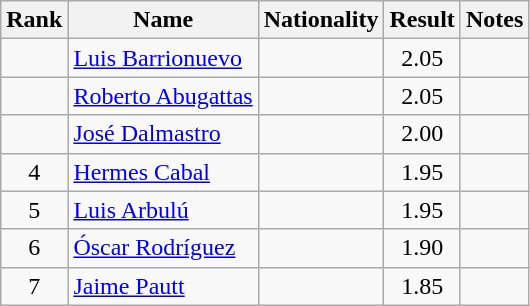<table class="wikitable sortable" style="text-align:center">
<tr>
<th>Rank</th>
<th>Name</th>
<th>Nationality</th>
<th>Result</th>
<th>Notes</th>
</tr>
<tr>
<td></td>
<td align=left><a href='#'>Luis Barrionuevo</a></td>
<td align=left></td>
<td>2.05</td>
<td></td>
</tr>
<tr>
<td></td>
<td align=left><a href='#'>Roberto Abugattas</a></td>
<td align=left></td>
<td>2.05</td>
<td></td>
</tr>
<tr>
<td></td>
<td align=left><a href='#'>José Dalmastro</a></td>
<td align=left></td>
<td>2.00</td>
<td></td>
</tr>
<tr>
<td>4</td>
<td align=left><a href='#'>Hermes Cabal</a></td>
<td align=left></td>
<td>1.95</td>
<td></td>
</tr>
<tr>
<td>5</td>
<td align=left><a href='#'>Luis Arbulú</a></td>
<td align=left></td>
<td>1.95</td>
<td></td>
</tr>
<tr>
<td>6</td>
<td align=left><a href='#'>Óscar Rodríguez</a></td>
<td align=left></td>
<td>1.90</td>
<td></td>
</tr>
<tr>
<td>7</td>
<td align=left><a href='#'>Jaime Pautt</a></td>
<td align=left></td>
<td>1.85</td>
<td></td>
</tr>
</table>
